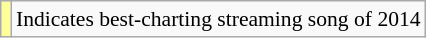<table class="wikitable" style="font-size:90%;">
<tr>
<td style="background:#ff9;"></td>
<td>Indicates best-charting streaming song of 2014</td>
</tr>
</table>
